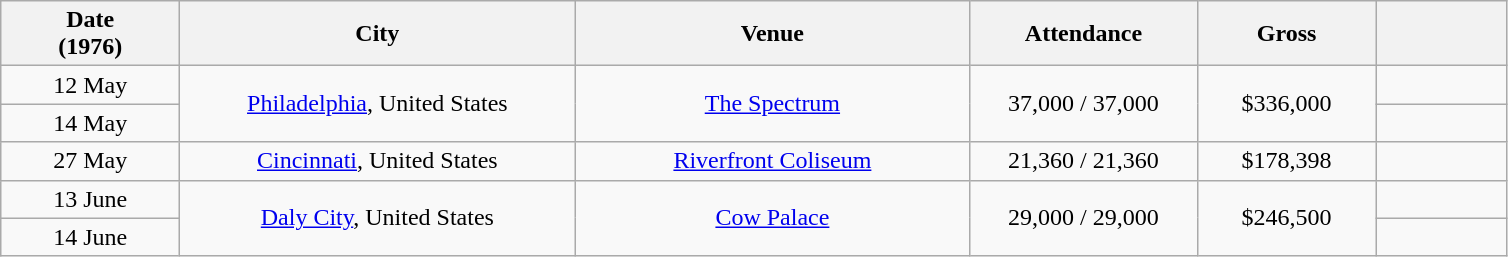<table class="wikitable" style="text-align:center;">
<tr>
<th scope="col" style="width:7em;">Date<br>(1976)</th>
<th scope="col" style="width:16em;">City</th>
<th scope="col" style="width:16em;">Venue</th>
<th scope="col" style="width:9em;">Attendance</th>
<th scope="col" style="width:7em;">Gross</th>
<th scope="col" style="width:5em;" class="unsortable"></th>
</tr>
<tr>
<td>12 May</td>
<td rowspan="2"><a href='#'>Philadelphia</a>, United States</td>
<td rowspan="2"><a href='#'>The Spectrum</a></td>
<td rowspan="2">37,000 / 37,000</td>
<td rowspan="2">$336,000</td>
<td></td>
</tr>
<tr>
<td>14 May</td>
<td></td>
</tr>
<tr>
<td>27 May</td>
<td><a href='#'>Cincinnati</a>, United States</td>
<td><a href='#'>Riverfront Coliseum</a></td>
<td>21,360 / 21,360</td>
<td>$178,398</td>
<td></td>
</tr>
<tr>
<td>13 June</td>
<td rowspan="2"><a href='#'>Daly City</a>, United States</td>
<td rowspan="2"><a href='#'>Cow Palace</a></td>
<td rowspan="2">29,000 / 29,000</td>
<td rowspan="2">$246,500</td>
<td></td>
</tr>
<tr>
<td>14 June</td>
<td></td>
</tr>
</table>
